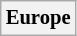<table class="wikitable plainrowheaders" style="background:#fff; font-size:86%; line-height:16px; border:grey solid 1px; border-collapse:collapse;">
<tr>
<th rowspan="3">Europe</th>
</tr>
</table>
